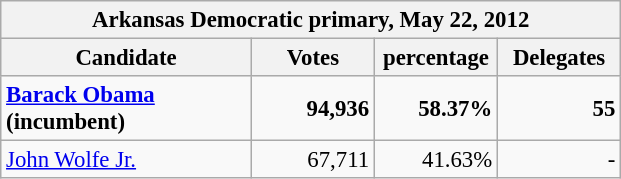<table class="wikitable" style="font-size:95%;">
<tr>
<th colspan="4">Arkansas Democratic primary, May 22, 2012</th>
</tr>
<tr>
<th style="width:160px;">Candidate</th>
<th style="width:75px;">Votes</th>
<th style="width:75px;">percentage</th>
<th style="width:75px;">Delegates</th>
</tr>
<tr style="text-align:right;">
<td style="text-align:left;"><strong><a href='#'>Barack Obama</a></strong> <strong>(incumbent)</strong></td>
<td><strong>94,936</strong></td>
<td><strong>58.37%</strong></td>
<td><strong>55</strong></td>
</tr>
<tr style="text-align:right;">
<td style="text-align:left;"><a href='#'>John Wolfe Jr.</a></td>
<td>67,711</td>
<td>41.63%</td>
<td>-</td>
</tr>
</table>
